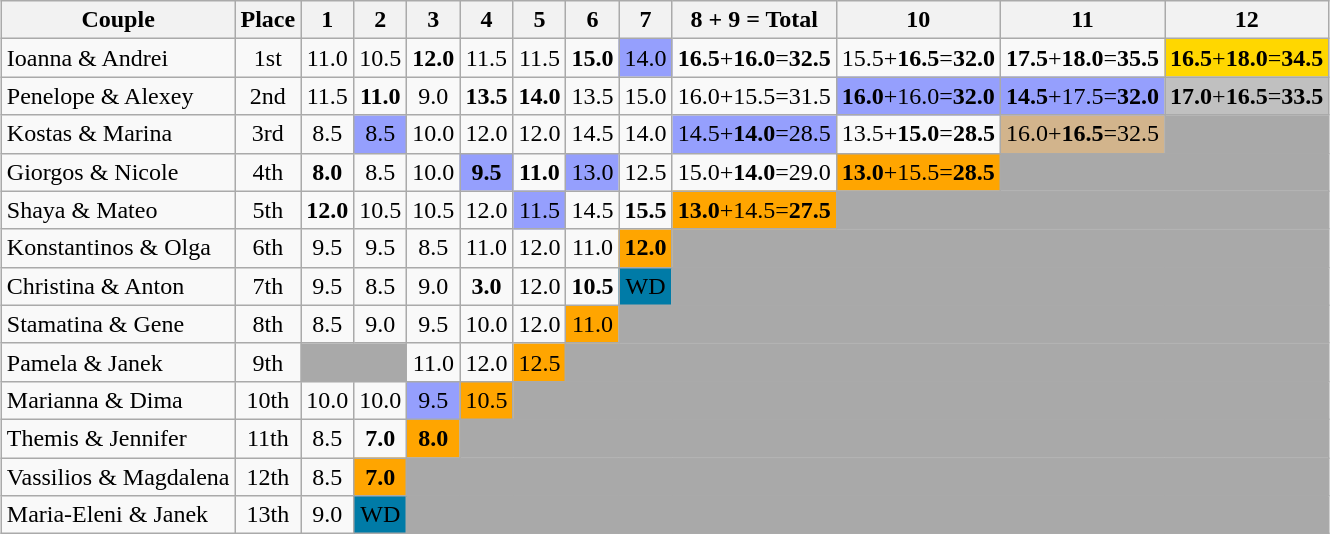<table class="wikitable sortable" style="margin:auto;">
<tr>
<th>Couple</th>
<th>Place</th>
<th>1</th>
<th>2</th>
<th>3</th>
<th>4</th>
<th>5</th>
<th>6</th>
<th>7</th>
<th>8  +   9  = Total</th>
<th>10</th>
<th>11</th>
<th>12</th>
</tr>
<tr>
<td>Ioanna & Andrei</td>
<td style="text-align:center;">1st</td>
<td style="text-align:center;">11.0</td>
<td style="text-align:center;">10.5</td>
<td style="text-align:center;"><span><strong>12.0</strong></span></td>
<td style="text-align:center;">11.5</td>
<td style="text-align:center;">11.5</td>
<td style="text-align:center;"><span><strong>15.0</strong></span></td>
<td style="background:#959FFD; text-align:center;">14.0</td>
<td style="text-align:center;"><span><strong>16.5</strong></span>+<span><strong>16.0</strong></span>=<span><strong>32.5</strong></span></td>
<td style="text-align:center;">15.5+<span><strong>16.5</strong></span>=<span><strong>32.0</strong></span></td>
<td style="text-align:center;"><span><strong>17.5</strong></span>+<span><strong>18.0</strong></span>=<span><strong>35.5</strong></span></td>
<td style="background:gold; text-align:center;"><span><strong>16.5</strong></span>+<span><strong>18.0</strong></span>=<span><strong>34.5</strong></span></td>
</tr>
<tr>
<td>Penelope & Alexey</td>
<td style="text-align:center;">2nd</td>
<td style="text-align:center;">11.5</td>
<td style="text-align:center;"><span><strong>11.0</strong></span></td>
<td style="text-align:center;">9.0</td>
<td style="text-align:center;"><span><strong>13.5</strong></span></td>
<td style="text-align:center;"><span><strong>14.0</strong></span></td>
<td style="text-align:center;">13.5</td>
<td style="text-align:center;">15.0</td>
<td style="text-align:center;">16.0+15.5=31.5</td>
<td style="background:#959FFD; text-align:center;"><span><strong>16.0</strong></span>+16.0=<span><strong>32.0</strong></span></td>
<td style="background:#959FFD; text-align:center;"><span><strong>14.5</strong></span>+17.5=<span><strong>32.0</strong></span></td>
<td style="background:silver; text-align:center;"><span><strong>17.0</strong></span>+<span><strong>16.5</strong></span>=<span><strong>33.5</strong></span></td>
</tr>
<tr>
<td>Kostas & Marina</td>
<td style="text-align:center;">3rd</td>
<td style="text-align:center;">8.5</td>
<td style="background:#959FFD; text-align:center;">8.5</td>
<td style="text-align:center;">10.0</td>
<td style="text-align:center;">12.0</td>
<td style="text-align:center;">12.0</td>
<td style="text-align:center;">14.5</td>
<td style="text-align:center;">14.0</td>
<td style="background:#959FFD; text-align:center;">14.5+<span><strong>14.0</strong></span>=28.5</td>
<td style="text-align:center;">13.5+<span><strong>15.0</strong></span>=<span><strong>28.5</strong></span></td>
<td style="background:tan; text-align:center;">16.0+<span><strong>16.5</strong></span>=32.5</td>
<td colspan="10" bgcolor="darkgrey"></td>
</tr>
<tr>
<td>Giorgos & Nicole</td>
<td style="text-align:center;">4th</td>
<td style="text-align:center;"><span><strong>8.0</strong></span></td>
<td style="text-align:center;">8.5</td>
<td style="text-align:center;">10.0</td>
<td style="background:#959FFD; text-align:center;"><span><strong>9.5</strong></span></td>
<td style="text-align:center;"><span><strong>11.0</strong></span></td>
<td style="background:#959FFD; text-align:center;">13.0</td>
<td style="text-align:center;">12.5</td>
<td style="text-align:center;">15.0+<span><strong>14.0</strong></span>=29.0</td>
<td style="background:orange; text-align:center;"><span><strong>13.0</strong></span>+15.5=<span><strong>28.5</strong></span></td>
<td colspan="10" bgcolor="darkgrey"></td>
</tr>
<tr>
<td>Shaya & Mateo</td>
<td style="text-align:center;">5th</td>
<td style="text-align:center;"><span><strong>12.0</strong></span></td>
<td style="text-align:center;">10.5</td>
<td style="text-align:center;">10.5</td>
<td style="text-align:center;">12.0</td>
<td style="background:#959FFD; text-align:center;">11.5</td>
<td style="text-align:center;">14.5</td>
<td style="text-align:center;"><span><strong>15.5</strong></span></td>
<td style="background:orange; text-align:center;"><span><strong>13.0</strong></span>+14.5=<span><strong>27.5</strong></span></td>
<td colspan="10" bgcolor="darkgrey"></td>
</tr>
<tr>
<td>Konstantinos & Olga</td>
<td style="text-align:center;">6th</td>
<td style="text-align:center;">9.5</td>
<td style="text-align:center;">9.5</td>
<td style="text-align:center;">8.5</td>
<td style="text-align:center;">11.0</td>
<td style="text-align:center;">12.0</td>
<td style="text-align:center;">11.0</td>
<td style="background:orange; text-align:center;"><span><strong>12.0</strong></span></td>
<td colspan="10" bgcolor="darkgrey"></td>
</tr>
<tr>
<td>Christina & Anton</td>
<td style="text-align:center;">7th</td>
<td style="text-align:center;">9.5</td>
<td style="text-align:center;">8.5</td>
<td style="text-align:center;">9.0</td>
<td style="text-align:center;"><span><strong>3.0</strong></span></td>
<td style="text-align:center;">12.0</td>
<td style="text-align:center;"><span><strong>10.5</strong></span></td>
<td style="text-align:center;background:#007ba7;">WD</td>
<td colspan="10" bgcolor="darkgrey"></td>
</tr>
<tr>
<td>Stamatina & Gene</td>
<td style="text-align:center;">8th</td>
<td style="text-align:center;">8.5</td>
<td style="text-align:center;">9.0</td>
<td style="text-align:center;">9.5</td>
<td style="text-align:center;">10.0</td>
<td style="text-align:center;">12.0</td>
<td style="background:orange; text-align:center;">11.0</td>
<td colspan="10" bgcolor="darkgrey"></td>
</tr>
<tr>
<td>Pamela & Janek</td>
<td style="text-align:center;">9th</td>
<td colspan="2" bgcolor="darkgrey"></td>
<td style="text-align:center;">11.0</td>
<td style="text-align:center;">12.0</td>
<td style="background:orange; text-align:center;">12.5</td>
<td colspan="10" bgcolor="darkgrey"></td>
</tr>
<tr>
<td>Marianna & Dima</td>
<td style="text-align:center;">10th</td>
<td style="text-align:center;">10.0</td>
<td style="text-align:center;">10.0</td>
<td style="background:#959FFD; text-align:center;">9.5</td>
<td style="background:orange; text-align:center;">10.5</td>
<td colspan="10" bgcolor="darkgrey"></td>
</tr>
<tr>
<td>Themis & Jennifer</td>
<td style="text-align:center;">11th</td>
<td style="text-align:center;">8.5</td>
<td style="text-align:center;"><span><strong>7.0</strong></span></td>
<td style="background:orange; text-align:center;"><span><strong>8.0</strong></span></td>
<td colspan="10" bgcolor="darkgrey"></td>
</tr>
<tr>
<td>Vassilios & Magdalena</td>
<td style="text-align:center;">12th</td>
<td style="text-align:center;">8.5</td>
<td style="background:orange; text-align:center;"><span><strong>7.0</strong></span></td>
<td colspan="10" bgcolor="darkgrey"></td>
</tr>
<tr>
<td>Maria-Eleni & Janek</td>
<td style="text-align:center;">13th</td>
<td style="text-align:center;">9.0</td>
<td style="text-align:center;background:#007ba7;">WD</td>
<td colspan="10" bgcolor="darkgrey"></td>
</tr>
</table>
